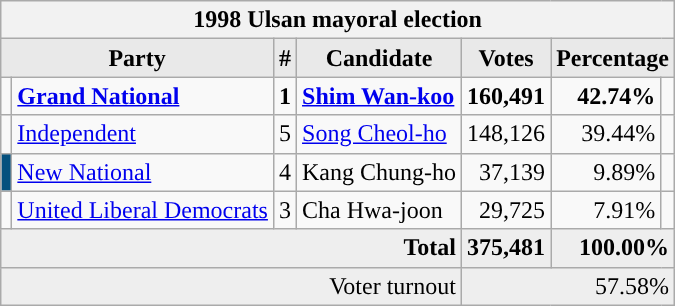<table class="wikitable">
<tr>
<th colspan="7">1998 Ulsan mayoral election</th>
</tr>
<tr>
<th style="background-color:#E9E9E9" colspan=2>Party</th>
<th style="background-color:#E9E9E9">#</th>
<th style="background-color:#E9E9E9">Candidate</th>
<th style="background-color:#E9E9E9">Votes</th>
<th style="background-color:#E9E9E9" colspan=2>Percentage</th>
</tr>
<tr style="font-weight:bold">
<td></td>
<td align=left><a href='#'>Grand National</a></td>
<td align=center>1</td>
<td align=left><a href='#'>Shim Wan-koo</a></td>
<td align=right>160,491</td>
<td align=right>42.74%</td>
<td align=right></td>
</tr>
<tr>
<td></td>
<td align=left><a href='#'>Independent</a></td>
<td align=center>5</td>
<td align=left><a href='#'>Song Cheol-ho</a></td>
<td align=right>148,126</td>
<td align=right>39.44%</td>
<td align=right></td>
</tr>
<tr>
<td bgcolor="#05517E"></td>
<td align=left><a href='#'>New National</a></td>
<td align=center>4</td>
<td align=left>Kang Chung-ho</td>
<td align=right>37,139</td>
<td align=right>9.89%</td>
<td align=right></td>
</tr>
<tr>
<td></td>
<td align=left><a href='#'>United Liberal Democrats</a></td>
<td align=center>3</td>
<td align=left>Cha Hwa-joon</td>
<td align=right>29,725</td>
<td align=right>7.91%</td>
<td align=right></td>
</tr>
<tr bgcolor="#EEEEEE" style="font-weight:bold">
<td colspan="4" align=right>Total</td>
<td align=right>375,481</td>
<td align=right colspan=2>100.00%</td>
</tr>
<tr bgcolor="#EEEEEE">
<td colspan="4" align="right">Voter turnout</td>
<td colspan="3" align="right">57.58%</td>
</tr>
</table>
